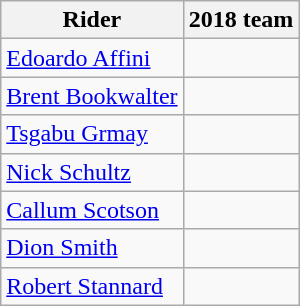<table class="wikitable">
<tr>
<th>Rider</th>
<th>2018 team</th>
</tr>
<tr>
<td><a href='#'>Edoardo Affini</a></td>
<td></td>
</tr>
<tr>
<td><a href='#'>Brent Bookwalter</a></td>
<td></td>
</tr>
<tr>
<td><a href='#'>Tsgabu Grmay</a></td>
<td></td>
</tr>
<tr>
<td><a href='#'>Nick Schultz</a></td>
<td></td>
</tr>
<tr>
<td><a href='#'>Callum Scotson</a></td>
<td></td>
</tr>
<tr>
<td><a href='#'>Dion Smith</a></td>
<td></td>
</tr>
<tr>
<td><a href='#'>Robert Stannard</a></td>
<td></td>
</tr>
</table>
